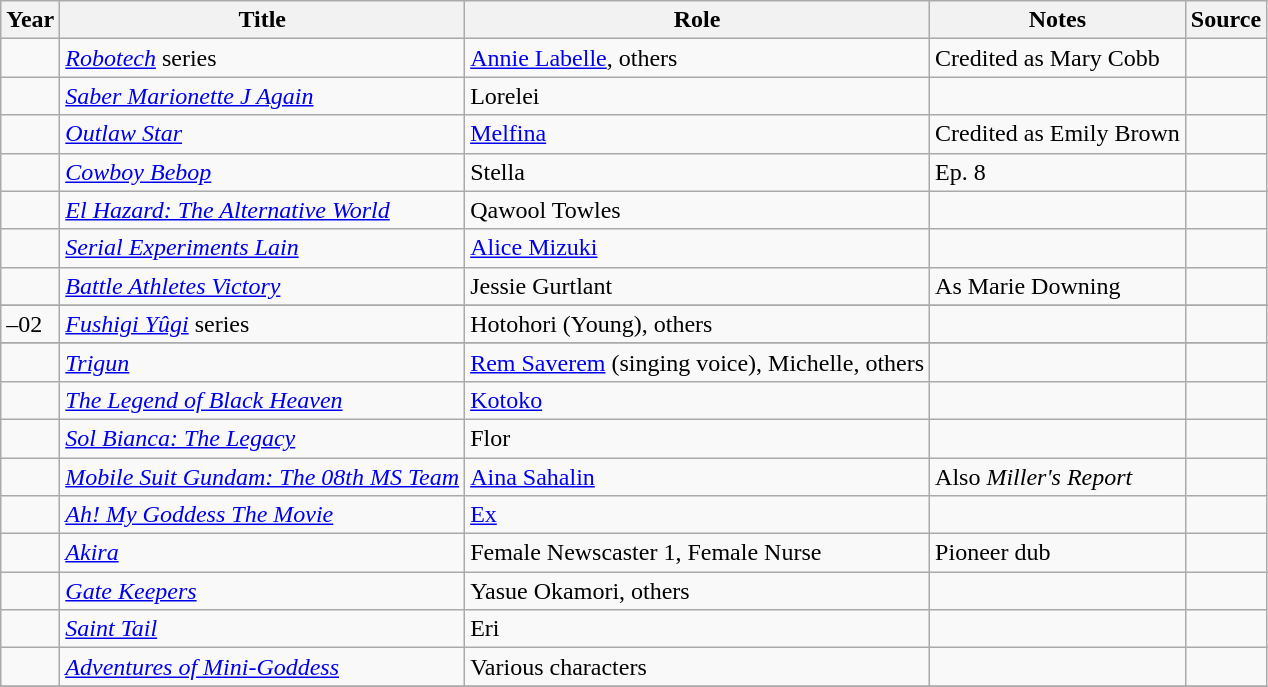<table class="wikitable sortable plainrowheaders">
<tr>
<th>Year</th>
<th>Title</th>
<th>Role</th>
<th class="unsortable">Notes</th>
<th class="unsortable">Source</th>
</tr>
<tr>
<td></td>
<td><em><a href='#'>Robotech</a></em> series</td>
<td><a href='#'>Annie Labelle</a>, others</td>
<td>Credited as Mary Cobb</td>
<td></td>
</tr>
<tr>
<td></td>
<td><em><a href='#'>Saber Marionette J Again</a></em></td>
<td>Lorelei</td>
<td></td>
<td></td>
</tr>
<tr>
<td></td>
<td><em><a href='#'>Outlaw Star</a></em></td>
<td><a href='#'>Melfina</a></td>
<td>Credited as Emily Brown</td>
<td></td>
</tr>
<tr>
<td></td>
<td><em><a href='#'>Cowboy Bebop</a></em></td>
<td>Stella</td>
<td>Ep. 8</td>
<td></td>
</tr>
<tr>
<td></td>
<td><em><a href='#'>El Hazard: The Alternative World</a></em></td>
<td>Qawool Towles</td>
<td></td>
<td></td>
</tr>
<tr>
<td></td>
<td><em><a href='#'>Serial Experiments Lain</a></em></td>
<td><a href='#'>Alice Mizuki</a></td>
<td></td>
<td></td>
</tr>
<tr>
<td></td>
<td><em><a href='#'>Battle Athletes Victory</a></em></td>
<td>Jessie Gurtlant</td>
<td>As Marie Downing</td>
<td></td>
</tr>
<tr>
</tr>
<tr>
<td>–02</td>
<td><em><a href='#'>Fushigi Yûgi</a></em> series</td>
<td>Hotohori (Young), others</td>
<td></td>
<td></td>
</tr>
<tr>
</tr>
<tr>
<td></td>
<td><em><a href='#'>Trigun</a></em></td>
<td><a href='#'>Rem Saverem</a> (singing voice), Michelle, others</td>
<td></td>
<td></td>
</tr>
<tr>
<td></td>
<td><em><a href='#'>The Legend of Black Heaven</a></em></td>
<td><a href='#'>Kotoko</a></td>
<td></td>
<td></td>
</tr>
<tr>
<td></td>
<td><em><a href='#'>Sol Bianca: The Legacy</a></em></td>
<td>Flor</td>
<td></td>
<td></td>
</tr>
<tr>
<td></td>
<td><em><a href='#'>Mobile Suit Gundam: The 08th MS Team</a></em></td>
<td><a href='#'>Aina Sahalin</a></td>
<td>Also <em>Miller's Report</em></td>
<td></td>
</tr>
<tr>
<td></td>
<td><em><a href='#'>Ah! My Goddess The Movie</a></em></td>
<td><a href='#'>Ex</a></td>
<td></td>
<td></td>
</tr>
<tr>
<td></td>
<td><em><a href='#'>Akira</a></em></td>
<td>Female Newscaster 1, Female Nurse</td>
<td>Pioneer dub</td>
<td></td>
</tr>
<tr>
<td></td>
<td><em><a href='#'>Gate Keepers</a></em></td>
<td>Yasue Okamori, others</td>
<td></td>
<td></td>
</tr>
<tr>
<td></td>
<td><em><a href='#'>Saint Tail</a></em></td>
<td>Eri</td>
<td></td>
<td></td>
</tr>
<tr>
<td></td>
<td><em><a href='#'>Adventures of Mini-Goddess</a></em></td>
<td>Various characters</td>
<td></td>
<td></td>
</tr>
<tr>
</tr>
</table>
